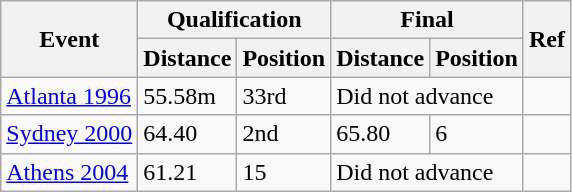<table class="wikitable">
<tr>
<th rowspan="2">Event</th>
<th colspan="2">Qualification</th>
<th colspan="2">Final</th>
<th rowspan="2">Ref</th>
</tr>
<tr>
<th>Distance</th>
<th>Position</th>
<th>Distance</th>
<th>Position</th>
</tr>
<tr>
<td><a href='#'>Atlanta 1996</a></td>
<td>55.58m</td>
<td>33rd</td>
<td colspan="2">Did not advance</td>
<td></td>
</tr>
<tr>
<td><a href='#'>Sydney 2000</a></td>
<td>64.40</td>
<td>2nd</td>
<td>65.80</td>
<td>6</td>
<td></td>
</tr>
<tr>
<td><a href='#'>Athens 2004</a></td>
<td>61.21</td>
<td>15</td>
<td colspan="2">Did not advance</td>
<td></td>
</tr>
</table>
